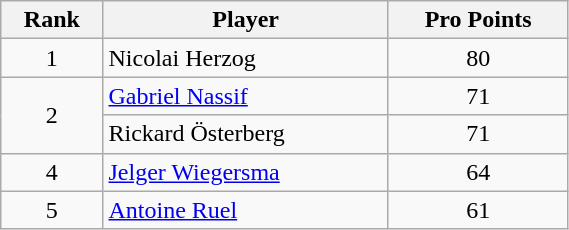<table class="wikitable" width=30%>
<tr>
<th>Rank</th>
<th>Player</th>
<th>Pro Points</th>
</tr>
<tr>
<td align=center>1</td>
<td> Nicolai Herzog</td>
<td align=center>80</td>
</tr>
<tr>
<td align=center rowspan=2>2</td>
<td> <a href='#'>Gabriel Nassif</a></td>
<td align=center>71</td>
</tr>
<tr>
<td> Rickard Österberg</td>
<td align=center>71</td>
</tr>
<tr>
<td align=center>4</td>
<td> <a href='#'>Jelger Wiegersma</a></td>
<td align=center>64</td>
</tr>
<tr>
<td align=center>5</td>
<td> <a href='#'>Antoine Ruel</a></td>
<td align=center>61</td>
</tr>
</table>
